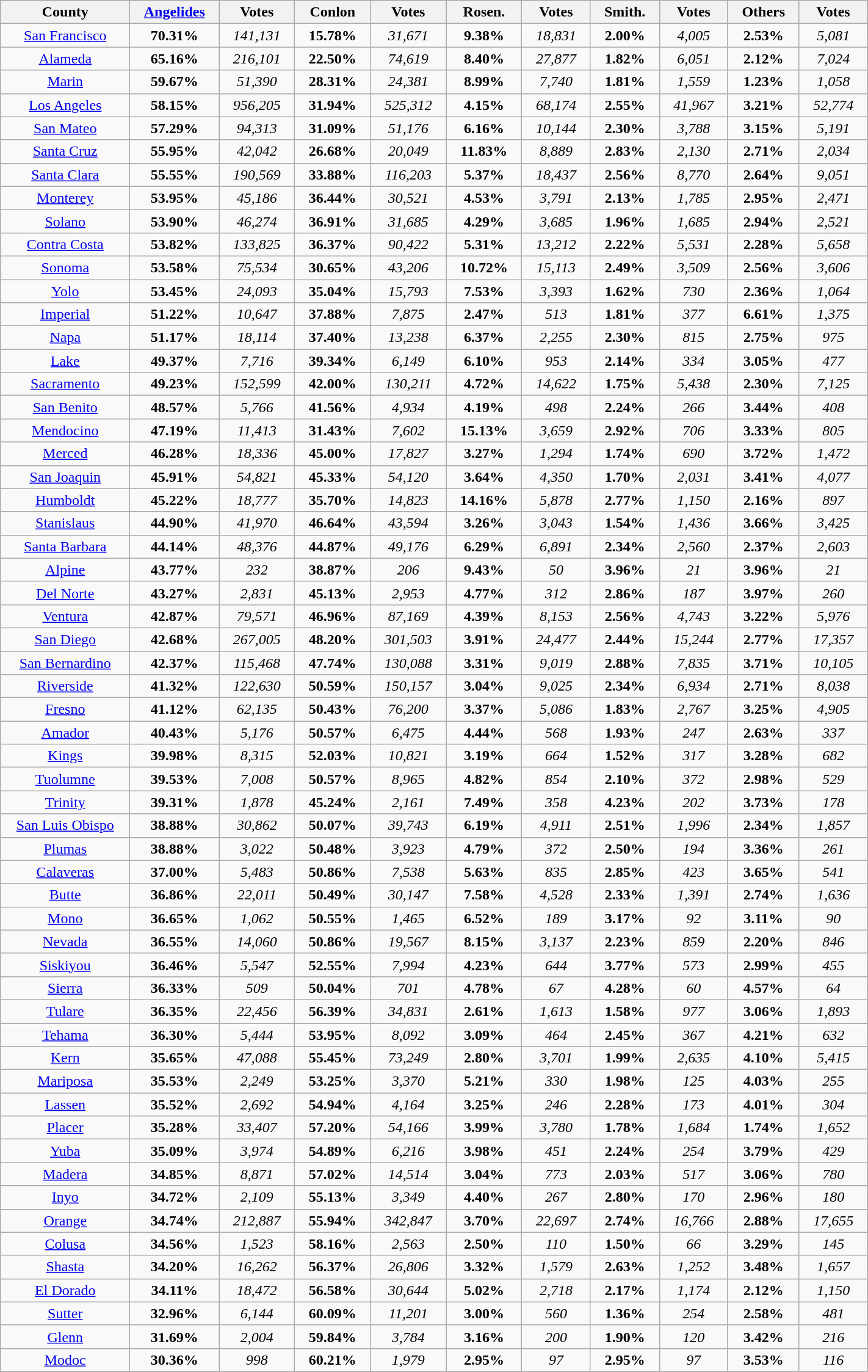<table width="75%" class="wikitable sortable">
<tr>
<th width="10%">County</th>
<th width="5%"><a href='#'>Angelides</a></th>
<th width="5%">Votes</th>
<th width="5%">Conlon</th>
<th width="5%">Votes</th>
<th width="5%">Rosen.</th>
<th width="5%">Votes</th>
<th width="5%">Smith.</th>
<th width="5%">Votes</th>
<th width="5%">Others</th>
<th width="5%">Votes</th>
</tr>
<tr>
<td align="center" ><a href='#'>San Francisco</a></td>
<td align="center"><strong>70.31%</strong></td>
<td align="center"><em>141,131</em></td>
<td align="center"><strong>15.78%</strong></td>
<td align="center"><em>31,671</em></td>
<td align="center"><strong>9.38%</strong></td>
<td align="center"><em>18,831</em></td>
<td align="center"><strong>2.00%</strong></td>
<td align="center"><em>4,005</em></td>
<td align="center"><strong>2.53%</strong></td>
<td align="center"><em>5,081</em></td>
</tr>
<tr>
<td align="center" ><a href='#'>Alameda</a></td>
<td align="center"><strong>65.16%</strong></td>
<td align="center"><em>216,101</em></td>
<td align="center"><strong>22.50%</strong></td>
<td align="center"><em>74,619</em></td>
<td align="center"><strong>8.40%</strong></td>
<td align="center"><em>27,877</em></td>
<td align="center"><strong>1.82%</strong></td>
<td align="center"><em>6,051</em></td>
<td align="center"><strong>2.12%</strong></td>
<td align="center"><em>7,024</em></td>
</tr>
<tr>
<td align="center" ><a href='#'>Marin</a></td>
<td align="center"><strong>59.67%</strong></td>
<td align="center"><em>51,390</em></td>
<td align="center"><strong>28.31%</strong></td>
<td align="center"><em>24,381</em></td>
<td align="center"><strong>8.99%</strong></td>
<td align="center"><em>7,740</em></td>
<td align="center"><strong>1.81%</strong></td>
<td align="center"><em>1,559</em></td>
<td align="center"><strong>1.23%</strong></td>
<td align="center"><em>1,058</em></td>
</tr>
<tr>
<td align="center" ><a href='#'>Los Angeles</a></td>
<td align="center"><strong>58.15%</strong></td>
<td align="center"><em>956,205</em></td>
<td align="center"><strong>31.94%</strong></td>
<td align="center"><em>525,312</em></td>
<td align="center"><strong>4.15%</strong></td>
<td align="center"><em>68,174</em></td>
<td align="center"><strong>2.55%</strong></td>
<td align="center"><em>41,967</em></td>
<td align="center"><strong>3.21%</strong></td>
<td align="center"><em>52,774</em></td>
</tr>
<tr>
<td align="center" ><a href='#'>San Mateo</a></td>
<td align="center"><strong>57.29%</strong></td>
<td align="center"><em>94,313</em></td>
<td align="center"><strong>31.09%</strong></td>
<td align="center"><em>51,176</em></td>
<td align="center"><strong>6.16%</strong></td>
<td align="center"><em>10,144</em></td>
<td align="center"><strong>2.30%</strong></td>
<td align="center"><em>3,788</em></td>
<td align="center"><strong>3.15%</strong></td>
<td align="center"><em>5,191</em></td>
</tr>
<tr>
<td align="center" ><a href='#'>Santa Cruz</a></td>
<td align="center"><strong>55.95%</strong></td>
<td align="center"><em>42,042</em></td>
<td align="center"><strong>26.68%</strong></td>
<td align="center"><em>20,049</em></td>
<td align="center"><strong>11.83%</strong></td>
<td align="center"><em>8,889</em></td>
<td align="center"><strong>2.83%</strong></td>
<td align="center"><em>2,130</em></td>
<td align="center"><strong>2.71%</strong></td>
<td align="center"><em>2,034</em></td>
</tr>
<tr>
<td align="center" ><a href='#'>Santa Clara</a></td>
<td align="center"><strong>55.55%</strong></td>
<td align="center"><em>190,569</em></td>
<td align="center"><strong>33.88%</strong></td>
<td align="center"><em>116,203</em></td>
<td align="center"><strong>5.37%</strong></td>
<td align="center"><em>18,437</em></td>
<td align="center"><strong>2.56%</strong></td>
<td align="center"><em>8,770</em></td>
<td align="center"><strong>2.64%</strong></td>
<td align="center"><em>9,051</em></td>
</tr>
<tr>
<td align="center" ><a href='#'>Monterey</a></td>
<td align="center"><strong>53.95%</strong></td>
<td align="center"><em>45,186</em></td>
<td align="center"><strong>36.44%</strong></td>
<td align="center"><em>30,521</em></td>
<td align="center"><strong>4.53%</strong></td>
<td align="center"><em>3,791</em></td>
<td align="center"><strong>2.13%</strong></td>
<td align="center"><em>1,785</em></td>
<td align="center"><strong>2.95%</strong></td>
<td align="center"><em>2,471</em></td>
</tr>
<tr>
<td align="center" ><a href='#'>Solano</a></td>
<td align="center"><strong>53.90%</strong></td>
<td align="center"><em>46,274</em></td>
<td align="center"><strong>36.91%</strong></td>
<td align="center"><em>31,685</em></td>
<td align="center"><strong>4.29%</strong></td>
<td align="center"><em>3,685</em></td>
<td align="center"><strong>1.96%</strong></td>
<td align="center"><em>1,685</em></td>
<td align="center"><strong>2.94%</strong></td>
<td align="center"><em>2,521</em></td>
</tr>
<tr>
<td align="center" ><a href='#'>Contra Costa</a></td>
<td align="center"><strong>53.82%</strong></td>
<td align="center"><em>133,825</em></td>
<td align="center"><strong>36.37%</strong></td>
<td align="center"><em>90,422</em></td>
<td align="center"><strong>5.31%</strong></td>
<td align="center"><em>13,212</em></td>
<td align="center"><strong>2.22%</strong></td>
<td align="center"><em>5,531</em></td>
<td align="center"><strong>2.28%</strong></td>
<td align="center"><em>5,658</em></td>
</tr>
<tr>
<td align="center" ><a href='#'>Sonoma</a></td>
<td align="center"><strong>53.58%</strong></td>
<td align="center"><em>75,534</em></td>
<td align="center"><strong>30.65%</strong></td>
<td align="center"><em>43,206</em></td>
<td align="center"><strong>10.72%</strong></td>
<td align="center"><em>15,113</em></td>
<td align="center"><strong>2.49%</strong></td>
<td align="center"><em>3,509</em></td>
<td align="center"><strong>2.56%</strong></td>
<td align="center"><em>3,606</em></td>
</tr>
<tr>
<td align="center" ><a href='#'>Yolo</a></td>
<td align="center"><strong>53.45%</strong></td>
<td align="center"><em>24,093</em></td>
<td align="center"><strong>35.04%</strong></td>
<td align="center"><em>15,793</em></td>
<td align="center"><strong>7.53%</strong></td>
<td align="center"><em>3,393</em></td>
<td align="center"><strong>1.62%</strong></td>
<td align="center"><em>730</em></td>
<td align="center"><strong>2.36%</strong></td>
<td align="center"><em>1,064</em></td>
</tr>
<tr>
<td align="center" ><a href='#'>Imperial</a></td>
<td align="center"><strong>51.22%</strong></td>
<td align="center"><em>10,647</em></td>
<td align="center"><strong>37.88%</strong></td>
<td align="center"><em>7,875</em></td>
<td align="center"><strong>2.47%</strong></td>
<td align="center"><em>513</em></td>
<td align="center"><strong>1.81%</strong></td>
<td align="center"><em>377</em></td>
<td align="center"><strong>6.61%</strong></td>
<td align="center"><em>1,375</em></td>
</tr>
<tr>
<td align="center" ><a href='#'>Napa</a></td>
<td align="center"><strong>51.17%</strong></td>
<td align="center"><em>18,114</em></td>
<td align="center"><strong>37.40%</strong></td>
<td align="center"><em>13,238</em></td>
<td align="center"><strong>6.37%</strong></td>
<td align="center"><em>2,255</em></td>
<td align="center"><strong>2.30%</strong></td>
<td align="center"><em>815</em></td>
<td align="center"><strong>2.75%</strong></td>
<td align="center"><em>975</em></td>
</tr>
<tr>
<td align="center" ><a href='#'>Lake</a></td>
<td align="center"><strong>49.37%</strong></td>
<td align="center"><em>7,716</em></td>
<td align="center"><strong>39.34%</strong></td>
<td align="center"><em>6,149</em></td>
<td align="center"><strong>6.10%</strong></td>
<td align="center"><em>953</em></td>
<td align="center"><strong>2.14%</strong></td>
<td align="center"><em>334</em></td>
<td align="center"><strong>3.05%</strong></td>
<td align="center"><em>477</em></td>
</tr>
<tr>
<td align="center" ><a href='#'>Sacramento</a></td>
<td align="center"><strong>49.23%</strong></td>
<td align="center"><em>152,599</em></td>
<td align="center"><strong>42.00%</strong></td>
<td align="center"><em>130,211</em></td>
<td align="center"><strong>4.72%</strong></td>
<td align="center"><em>14,622</em></td>
<td align="center"><strong>1.75%</strong></td>
<td align="center"><em>5,438</em></td>
<td align="center"><strong>2.30%</strong></td>
<td align="center"><em>7,125</em></td>
</tr>
<tr>
<td align="center" ><a href='#'>San Benito</a></td>
<td align="center"><strong>48.57%</strong></td>
<td align="center"><em>5,766</em></td>
<td align="center"><strong>41.56%</strong></td>
<td align="center"><em>4,934</em></td>
<td align="center"><strong>4.19%</strong></td>
<td align="center"><em>498</em></td>
<td align="center"><strong>2.24%</strong></td>
<td align="center"><em>266</em></td>
<td align="center"><strong>3.44%</strong></td>
<td align="center"><em>408</em></td>
</tr>
<tr>
<td align="center" ><a href='#'>Mendocino</a></td>
<td align="center"><strong>47.19%</strong></td>
<td align="center"><em>11,413</em></td>
<td align="center"><strong>31.43%</strong></td>
<td align="center"><em>7,602</em></td>
<td align="center"><strong>15.13%</strong></td>
<td align="center"><em>3,659</em></td>
<td align="center"><strong>2.92%</strong></td>
<td align="center"><em>706</em></td>
<td align="center"><strong>3.33%</strong></td>
<td align="center"><em>805</em></td>
</tr>
<tr>
<td align="center" ><a href='#'>Merced</a></td>
<td align="center"><strong>46.28%</strong></td>
<td align="center"><em>18,336</em></td>
<td align="center"><strong>45.00%</strong></td>
<td align="center"><em>17,827</em></td>
<td align="center"><strong>3.27%</strong></td>
<td align="center"><em>1,294</em></td>
<td align="center"><strong>1.74%</strong></td>
<td align="center"><em>690</em></td>
<td align="center"><strong>3.72%</strong></td>
<td align="center"><em>1,472</em></td>
</tr>
<tr>
<td align="center" ><a href='#'>San Joaquin</a></td>
<td align="center"><strong>45.91%</strong></td>
<td align="center"><em>54,821</em></td>
<td align="center"><strong>45.33%</strong></td>
<td align="center"><em>54,120</em></td>
<td align="center"><strong>3.64%</strong></td>
<td align="center"><em>4,350</em></td>
<td align="center"><strong>1.70%</strong></td>
<td align="center"><em>2,031</em></td>
<td align="center"><strong>3.41%</strong></td>
<td align="center"><em>4,077</em></td>
</tr>
<tr>
<td align="center" ><a href='#'>Humboldt</a></td>
<td align="center"><strong>45.22%</strong></td>
<td align="center"><em>18,777</em></td>
<td align="center"><strong>35.70%</strong></td>
<td align="center"><em>14,823</em></td>
<td align="center"><strong>14.16%</strong></td>
<td align="center"><em>5,878</em></td>
<td align="center"><strong>2.77%</strong></td>
<td align="center"><em>1,150</em></td>
<td align="center"><strong>2.16%</strong></td>
<td align="center"><em>897</em></td>
</tr>
<tr>
<td align="center" ><a href='#'>Stanislaus</a></td>
<td align="center"><strong>44.90%</strong></td>
<td align="center"><em>41,970</em></td>
<td align="center"><strong>46.64%</strong></td>
<td align="center"><em>43,594</em></td>
<td align="center"><strong>3.26%</strong></td>
<td align="center"><em>3,043</em></td>
<td align="center"><strong>1.54%</strong></td>
<td align="center"><em>1,436</em></td>
<td align="center"><strong>3.66%</strong></td>
<td align="center"><em>3,425</em></td>
</tr>
<tr>
<td align="center" ><a href='#'>Santa Barbara</a></td>
<td align="center"><strong>44.14%</strong></td>
<td align="center"><em>48,376</em></td>
<td align="center"><strong>44.87%</strong></td>
<td align="center"><em>49,176</em></td>
<td align="center"><strong>6.29%</strong></td>
<td align="center"><em>6,891</em></td>
<td align="center"><strong>2.34%</strong></td>
<td align="center"><em>2,560</em></td>
<td align="center"><strong>2.37%</strong></td>
<td align="center"><em>2,603</em></td>
</tr>
<tr>
<td align="center" ><a href='#'>Alpine</a></td>
<td align="center"><strong>43.77%</strong></td>
<td align="center"><em>232</em></td>
<td align="center"><strong>38.87%</strong></td>
<td align="center"><em>206</em></td>
<td align="center"><strong>9.43%</strong></td>
<td align="center"><em>50</em></td>
<td align="center"><strong>3.96%</strong></td>
<td align="center"><em>21</em></td>
<td align="center"><strong>3.96%</strong></td>
<td align="center"><em>21</em></td>
</tr>
<tr>
<td align="center" ><a href='#'>Del Norte</a></td>
<td align="center"><strong>43.27%</strong></td>
<td align="center"><em>2,831</em></td>
<td align="center"><strong>45.13%</strong></td>
<td align="center"><em>2,953</em></td>
<td align="center"><strong>4.77%</strong></td>
<td align="center"><em>312</em></td>
<td align="center"><strong>2.86%</strong></td>
<td align="center"><em>187</em></td>
<td align="center"><strong>3.97%</strong></td>
<td align="center"><em>260</em></td>
</tr>
<tr>
<td align="center" ><a href='#'>Ventura</a></td>
<td align="center"><strong>42.87%</strong></td>
<td align="center"><em>79,571</em></td>
<td align="center"><strong>46.96%</strong></td>
<td align="center"><em>87,169</em></td>
<td align="center"><strong>4.39%</strong></td>
<td align="center"><em>8,153</em></td>
<td align="center"><strong>2.56%</strong></td>
<td align="center"><em>4,743</em></td>
<td align="center"><strong>3.22%</strong></td>
<td align="center"><em>5,976</em></td>
</tr>
<tr>
<td align="center" ><a href='#'>San Diego</a></td>
<td align="center"><strong>42.68%</strong></td>
<td align="center"><em>267,005</em></td>
<td align="center"><strong>48.20%</strong></td>
<td align="center"><em>301,503</em></td>
<td align="center"><strong>3.91%</strong></td>
<td align="center"><em>24,477</em></td>
<td align="center"><strong>2.44%</strong></td>
<td align="center"><em>15,244</em></td>
<td align="center"><strong>2.77%</strong></td>
<td align="center"><em>17,357</em></td>
</tr>
<tr>
<td align="center" ><a href='#'>San Bernardino</a></td>
<td align="center"><strong>42.37%</strong></td>
<td align="center"><em>115,468</em></td>
<td align="center"><strong>47.74%</strong></td>
<td align="center"><em>130,088</em></td>
<td align="center"><strong>3.31%</strong></td>
<td align="center"><em>9,019</em></td>
<td align="center"><strong>2.88%</strong></td>
<td align="center"><em>7,835</em></td>
<td align="center"><strong>3.71%</strong></td>
<td align="center"><em>10,105</em></td>
</tr>
<tr>
<td align="center" ><a href='#'>Riverside</a></td>
<td align="center"><strong>41.32%</strong></td>
<td align="center"><em>122,630</em></td>
<td align="center"><strong>50.59%</strong></td>
<td align="center"><em>150,157</em></td>
<td align="center"><strong>3.04%</strong></td>
<td align="center"><em>9,025</em></td>
<td align="center"><strong>2.34%</strong></td>
<td align="center"><em>6,934</em></td>
<td align="center"><strong>2.71%</strong></td>
<td align="center"><em>8,038</em></td>
</tr>
<tr>
<td align="center" ><a href='#'>Fresno</a></td>
<td align="center"><strong>41.12%</strong></td>
<td align="center"><em>62,135</em></td>
<td align="center"><strong>50.43%</strong></td>
<td align="center"><em>76,200</em></td>
<td align="center"><strong>3.37%</strong></td>
<td align="center"><em>5,086</em></td>
<td align="center"><strong>1.83%</strong></td>
<td align="center"><em>2,767</em></td>
<td align="center"><strong>3.25%</strong></td>
<td align="center"><em>4,905</em></td>
</tr>
<tr>
<td align="center" ><a href='#'>Amador</a></td>
<td align="center"><strong>40.43%</strong></td>
<td align="center"><em>5,176</em></td>
<td align="center"><strong>50.57%</strong></td>
<td align="center"><em>6,475</em></td>
<td align="center"><strong>4.44%</strong></td>
<td align="center"><em>568</em></td>
<td align="center"><strong>1.93%</strong></td>
<td align="center"><em>247</em></td>
<td align="center"><strong>2.63%</strong></td>
<td align="center"><em>337</em></td>
</tr>
<tr>
<td align="center" ><a href='#'>Kings</a></td>
<td align="center"><strong>39.98%</strong></td>
<td align="center"><em>8,315</em></td>
<td align="center"><strong>52.03%</strong></td>
<td align="center"><em>10,821</em></td>
<td align="center"><strong>3.19%</strong></td>
<td align="center"><em>664</em></td>
<td align="center"><strong>1.52%</strong></td>
<td align="center"><em>317</em></td>
<td align="center"><strong>3.28%</strong></td>
<td align="center"><em>682</em></td>
</tr>
<tr>
<td align="center" ><a href='#'>Tuolumne</a></td>
<td align="center"><strong>39.53%</strong></td>
<td align="center"><em>7,008</em></td>
<td align="center"><strong>50.57%</strong></td>
<td align="center"><em>8,965</em></td>
<td align="center"><strong>4.82%</strong></td>
<td align="center"><em>854</em></td>
<td align="center"><strong>2.10%</strong></td>
<td align="center"><em>372</em></td>
<td align="center"><strong>2.98%</strong></td>
<td align="center"><em>529</em></td>
</tr>
<tr>
<td align="center" ><a href='#'>Trinity</a></td>
<td align="center"><strong>39.31%</strong></td>
<td align="center"><em>1,878</em></td>
<td align="center"><strong>45.24%</strong></td>
<td align="center"><em>2,161</em></td>
<td align="center"><strong>7.49%</strong></td>
<td align="center"><em>358</em></td>
<td align="center"><strong>4.23%</strong></td>
<td align="center"><em>202</em></td>
<td align="center"><strong>3.73%</strong></td>
<td align="center"><em>178</em></td>
</tr>
<tr>
<td align="center" ><a href='#'>San Luis Obispo</a></td>
<td align="center"><strong>38.88%</strong></td>
<td align="center"><em>30,862</em></td>
<td align="center"><strong>50.07%</strong></td>
<td align="center"><em>39,743</em></td>
<td align="center"><strong>6.19%</strong></td>
<td align="center"><em>4,911</em></td>
<td align="center"><strong>2.51%</strong></td>
<td align="center"><em>1,996</em></td>
<td align="center"><strong>2.34%</strong></td>
<td align="center"><em>1,857</em></td>
</tr>
<tr>
<td align="center" ><a href='#'>Plumas</a></td>
<td align="center"><strong>38.88%</strong></td>
<td align="center"><em>3,022</em></td>
<td align="center"><strong>50.48%</strong></td>
<td align="center"><em>3,923</em></td>
<td align="center"><strong>4.79%</strong></td>
<td align="center"><em>372</em></td>
<td align="center"><strong>2.50%</strong></td>
<td align="center"><em>194</em></td>
<td align="center"><strong>3.36%</strong></td>
<td align="center"><em>261</em></td>
</tr>
<tr>
<td align="center" ><a href='#'>Calaveras</a></td>
<td align="center"><strong>37.00%</strong></td>
<td align="center"><em>5,483</em></td>
<td align="center"><strong>50.86%</strong></td>
<td align="center"><em>7,538</em></td>
<td align="center"><strong>5.63%</strong></td>
<td align="center"><em>835</em></td>
<td align="center"><strong>2.85%</strong></td>
<td align="center"><em>423</em></td>
<td align="center"><strong>3.65%</strong></td>
<td align="center"><em>541</em></td>
</tr>
<tr>
<td align="center" ><a href='#'>Butte</a></td>
<td align="center"><strong>36.86%</strong></td>
<td align="center"><em>22,011</em></td>
<td align="center"><strong>50.49%</strong></td>
<td align="center"><em>30,147</em></td>
<td align="center"><strong>7.58%</strong></td>
<td align="center"><em>4,528</em></td>
<td align="center"><strong>2.33%</strong></td>
<td align="center"><em>1,391</em></td>
<td align="center"><strong>2.74%</strong></td>
<td align="center"><em>1,636</em></td>
</tr>
<tr>
<td align="center" ><a href='#'>Mono</a></td>
<td align="center"><strong>36.65%</strong></td>
<td align="center"><em>1,062</em></td>
<td align="center"><strong>50.55%</strong></td>
<td align="center"><em>1,465</em></td>
<td align="center"><strong>6.52%</strong></td>
<td align="center"><em>189</em></td>
<td align="center"><strong>3.17%</strong></td>
<td align="center"><em>92</em></td>
<td align="center"><strong>3.11%</strong></td>
<td align="center"><em>90</em></td>
</tr>
<tr>
<td align="center" ><a href='#'>Nevada</a></td>
<td align="center"><strong>36.55%</strong></td>
<td align="center"><em>14,060</em></td>
<td align="center"><strong>50.86%</strong></td>
<td align="center"><em>19,567</em></td>
<td align="center"><strong>8.15%</strong></td>
<td align="center"><em>3,137</em></td>
<td align="center"><strong>2.23%</strong></td>
<td align="center"><em>859</em></td>
<td align="center"><strong>2.20%</strong></td>
<td align="center"><em>846</em></td>
</tr>
<tr>
<td align="center" ><a href='#'>Siskiyou</a></td>
<td align="center"><strong>36.46%</strong></td>
<td align="center"><em>5,547</em></td>
<td align="center"><strong>52.55%</strong></td>
<td align="center"><em>7,994</em></td>
<td align="center"><strong>4.23%</strong></td>
<td align="center"><em>644</em></td>
<td align="center"><strong>3.77%</strong></td>
<td align="center"><em>573</em></td>
<td align="center"><strong>2.99%</strong></td>
<td align="center"><em>455</em></td>
</tr>
<tr>
<td align="center" ><a href='#'>Sierra</a></td>
<td align="center"><strong>36.33%</strong></td>
<td align="center"><em>509</em></td>
<td align="center"><strong>50.04%</strong></td>
<td align="center"><em>701</em></td>
<td align="center"><strong>4.78%</strong></td>
<td align="center"><em>67</em></td>
<td align="center"><strong>4.28%</strong></td>
<td align="center"><em>60</em></td>
<td align="center"><strong>4.57%</strong></td>
<td align="center"><em>64</em></td>
</tr>
<tr>
<td align="center" ><a href='#'>Tulare</a></td>
<td align="center"><strong>36.35%</strong></td>
<td align="center"><em>22,456</em></td>
<td align="center"><strong>56.39%</strong></td>
<td align="center"><em>34,831</em></td>
<td align="center"><strong>2.61%</strong></td>
<td align="center"><em>1,613</em></td>
<td align="center"><strong>1.58%</strong></td>
<td align="center"><em>977</em></td>
<td align="center"><strong>3.06%</strong></td>
<td align="center"><em>1,893</em></td>
</tr>
<tr>
<td align="center" ><a href='#'>Tehama</a></td>
<td align="center"><strong>36.30%</strong></td>
<td align="center"><em>5,444</em></td>
<td align="center"><strong>53.95%</strong></td>
<td align="center"><em>8,092</em></td>
<td align="center"><strong>3.09%</strong></td>
<td align="center"><em>464</em></td>
<td align="center"><strong>2.45%</strong></td>
<td align="center"><em>367</em></td>
<td align="center"><strong>4.21%</strong></td>
<td align="center"><em>632</em></td>
</tr>
<tr>
<td align="center" ><a href='#'>Kern</a></td>
<td align="center"><strong>35.65%</strong></td>
<td align="center"><em>47,088</em></td>
<td align="center"><strong>55.45%</strong></td>
<td align="center"><em>73,249</em></td>
<td align="center"><strong>2.80%</strong></td>
<td align="center"><em>3,701</em></td>
<td align="center"><strong>1.99%</strong></td>
<td align="center"><em>2,635</em></td>
<td align="center"><strong>4.10%</strong></td>
<td align="center"><em>5,415</em></td>
</tr>
<tr>
<td align="center" ><a href='#'>Mariposa</a></td>
<td align="center"><strong>35.53%</strong></td>
<td align="center"><em>2,249</em></td>
<td align="center"><strong>53.25%</strong></td>
<td align="center"><em>3,370</em></td>
<td align="center"><strong>5.21%</strong></td>
<td align="center"><em>330</em></td>
<td align="center"><strong>1.98%</strong></td>
<td align="center"><em>125</em></td>
<td align="center"><strong>4.03%</strong></td>
<td align="center"><em>255</em></td>
</tr>
<tr>
<td align="center" ><a href='#'>Lassen</a></td>
<td align="center"><strong>35.52%</strong></td>
<td align="center"><em>2,692</em></td>
<td align="center"><strong>54.94%</strong></td>
<td align="center"><em>4,164</em></td>
<td align="center"><strong>3.25%</strong></td>
<td align="center"><em>246</em></td>
<td align="center"><strong>2.28%</strong></td>
<td align="center"><em>173</em></td>
<td align="center"><strong>4.01%</strong></td>
<td align="center"><em>304</em></td>
</tr>
<tr>
<td align="center" ><a href='#'>Placer</a></td>
<td align="center"><strong>35.28%</strong></td>
<td align="center"><em>33,407</em></td>
<td align="center"><strong>57.20%</strong></td>
<td align="center"><em>54,166</em></td>
<td align="center"><strong>3.99%</strong></td>
<td align="center"><em>3,780</em></td>
<td align="center"><strong>1.78%</strong></td>
<td align="center"><em>1,684</em></td>
<td align="center"><strong>1.74%</strong></td>
<td align="center"><em>1,652</em></td>
</tr>
<tr>
<td align="center" ><a href='#'>Yuba</a></td>
<td align="center"><strong>35.09%</strong></td>
<td align="center"><em>3,974</em></td>
<td align="center"><strong>54.89%</strong></td>
<td align="center"><em>6,216</em></td>
<td align="center"><strong>3.98%</strong></td>
<td align="center"><em>451</em></td>
<td align="center"><strong>2.24%</strong></td>
<td align="center"><em>254</em></td>
<td align="center"><strong>3.79%</strong></td>
<td align="center"><em>429</em></td>
</tr>
<tr>
<td align="center" ><a href='#'>Madera</a></td>
<td align="center"><strong>34.85%</strong></td>
<td align="center"><em>8,871</em></td>
<td align="center"><strong>57.02%</strong></td>
<td align="center"><em>14,514</em></td>
<td align="center"><strong>3.04%</strong></td>
<td align="center"><em>773</em></td>
<td align="center"><strong>2.03%</strong></td>
<td align="center"><em>517</em></td>
<td align="center"><strong>3.06%</strong></td>
<td align="center"><em>780</em></td>
</tr>
<tr>
<td align="center" ><a href='#'>Inyo</a></td>
<td align="center"><strong>34.72%</strong></td>
<td align="center"><em>2,109</em></td>
<td align="center"><strong>55.13%</strong></td>
<td align="center"><em>3,349</em></td>
<td align="center"><strong>4.40%</strong></td>
<td align="center"><em>267</em></td>
<td align="center"><strong>2.80%</strong></td>
<td align="center"><em>170</em></td>
<td align="center"><strong>2.96%</strong></td>
<td align="center"><em>180</em></td>
</tr>
<tr>
<td align="center" ><a href='#'>Orange</a></td>
<td align="center"><strong>34.74%</strong></td>
<td align="center"><em>212,887</em></td>
<td align="center"><strong>55.94%</strong></td>
<td align="center"><em>342,847</em></td>
<td align="center"><strong>3.70%</strong></td>
<td align="center"><em>22,697</em></td>
<td align="center"><strong>2.74%</strong></td>
<td align="center"><em>16,766</em></td>
<td align="center"><strong>2.88%</strong></td>
<td align="center"><em>17,655</em></td>
</tr>
<tr>
<td align="center" ><a href='#'>Colusa</a></td>
<td align="center"><strong>34.56%</strong></td>
<td align="center"><em>1,523</em></td>
<td align="center"><strong>58.16%</strong></td>
<td align="center"><em>2,563</em></td>
<td align="center"><strong>2.50%</strong></td>
<td align="center"><em>110</em></td>
<td align="center"><strong>1.50%</strong></td>
<td align="center"><em>66</em></td>
<td align="center"><strong>3.29%</strong></td>
<td align="center"><em>145</em></td>
</tr>
<tr>
<td align="center" ><a href='#'>Shasta</a></td>
<td align="center"><strong>34.20%</strong></td>
<td align="center"><em>16,262</em></td>
<td align="center"><strong>56.37%</strong></td>
<td align="center"><em>26,806</em></td>
<td align="center"><strong>3.32%</strong></td>
<td align="center"><em>1,579</em></td>
<td align="center"><strong>2.63%</strong></td>
<td align="center"><em>1,252</em></td>
<td align="center"><strong>3.48%</strong></td>
<td align="center"><em>1,657</em></td>
</tr>
<tr>
<td align="center" ><a href='#'>El Dorado</a></td>
<td align="center"><strong>34.11%</strong></td>
<td align="center"><em>18,472</em></td>
<td align="center"><strong>56.58%</strong></td>
<td align="center"><em>30,644</em></td>
<td align="center"><strong>5.02%</strong></td>
<td align="center"><em>2,718</em></td>
<td align="center"><strong>2.17%</strong></td>
<td align="center"><em>1,174</em></td>
<td align="center"><strong>2.12%</strong></td>
<td align="center"><em>1,150</em></td>
</tr>
<tr>
<td align="center" ><a href='#'>Sutter</a></td>
<td align="center"><strong>32.96%</strong></td>
<td align="center"><em>6,144</em></td>
<td align="center"><strong>60.09%</strong></td>
<td align="center"><em>11,201</em></td>
<td align="center"><strong>3.00%</strong></td>
<td align="center"><em>560</em></td>
<td align="center"><strong>1.36%</strong></td>
<td align="center"><em>254</em></td>
<td align="center"><strong>2.58%</strong></td>
<td align="center"><em>481</em></td>
</tr>
<tr>
<td align="center" ><a href='#'>Glenn</a></td>
<td align="center"><strong>31.69%</strong></td>
<td align="center"><em>2,004</em></td>
<td align="center"><strong>59.84%</strong></td>
<td align="center"><em>3,784</em></td>
<td align="center"><strong>3.16%</strong></td>
<td align="center"><em>200</em></td>
<td align="center"><strong>1.90%</strong></td>
<td align="center"><em>120</em></td>
<td align="center"><strong>3.42%</strong></td>
<td align="center"><em>216</em></td>
</tr>
<tr>
<td align="center" ><a href='#'>Modoc</a></td>
<td align="center"><strong>30.36%</strong></td>
<td align="center"><em>998</em></td>
<td align="center"><strong>60.21%</strong></td>
<td align="center"><em>1,979</em></td>
<td align="center"><strong>2.95%</strong></td>
<td align="center"><em>97</em></td>
<td align="center"><strong>2.95%</strong></td>
<td align="center"><em>97</em></td>
<td align="center"><strong>3.53%</strong></td>
<td align="center"><em>116</em></td>
</tr>
</table>
